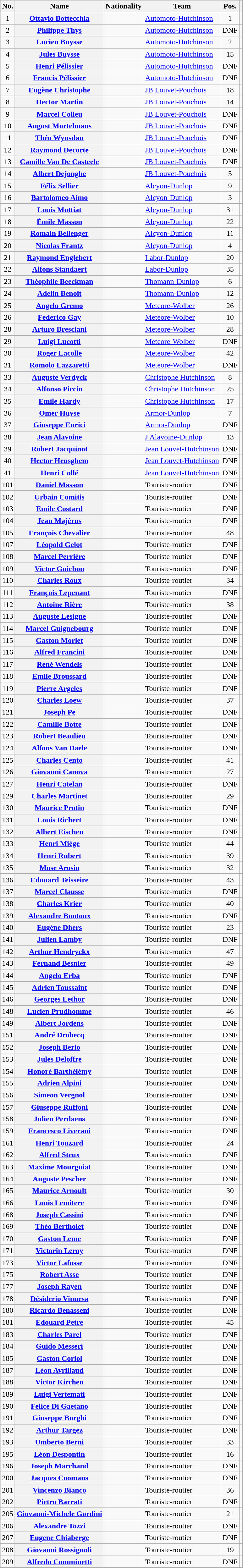<table class="wikitable plainrowheaders sortable">
<tr>
<th scope="col">No.</th>
<th scope="col">Name</th>
<th scope="col">Nationality</th>
<th scope="col">Team</th>
<th scope="col" data-sort-type="number">Pos.</th>
<th scope="col" class="unsortable"></th>
</tr>
<tr>
<td style="text-align:center;">1</td>
<th scope="row"><a href='#'>Ottavio Bottecchia</a></th>
<td></td>
<td><a href='#'>Automoto-Hutchinson</a></td>
<td style="text-align:center;" data-sort-value="1">1</td>
<td style="text-align:center;"></td>
</tr>
<tr>
<td style="text-align:center;">2</td>
<th scope="row"><a href='#'>Philippe Thys</a></th>
<td></td>
<td><a href='#'>Automoto-Hutchinson</a></td>
<td style="text-align:center;" data-sort-value="50">DNF</td>
<td style="text-align:center;"></td>
</tr>
<tr>
<td style="text-align:center;">3</td>
<th scope="row"><a href='#'>Lucien Buysse</a></th>
<td></td>
<td><a href='#'>Automoto-Hutchinson</a></td>
<td style="text-align:center;" data-sort-value="2">2</td>
<td style="text-align:center;"></td>
</tr>
<tr>
<td style="text-align:center;">4</td>
<th scope="row"><a href='#'>Jules Buysse</a></th>
<td></td>
<td><a href='#'>Automoto-Hutchinson</a></td>
<td style="text-align:center;" data-sort-value="15">15</td>
<td style="text-align:center;"></td>
</tr>
<tr>
<td style="text-align:center;">5</td>
<th scope="row"><a href='#'>Henri Pélissier</a></th>
<td></td>
<td><a href='#'>Automoto-Hutchinson</a></td>
<td style="text-align:center;" data-sort-value="50">DNF</td>
<td style="text-align:center;"></td>
</tr>
<tr>
<td style="text-align:center;">6</td>
<th scope="row"><a href='#'>Francis Pélissier</a></th>
<td></td>
<td><a href='#'>Automoto-Hutchinson</a></td>
<td style="text-align:center;" data-sort-value="50">DNF</td>
<td style="text-align:center;"></td>
</tr>
<tr>
<td style="text-align:center;">7</td>
<th scope="row"><a href='#'>Eugène Christophe</a></th>
<td></td>
<td><a href='#'>JB Louvet-Pouchois</a></td>
<td style="text-align:center;" data-sort-value="18">18</td>
<td style="text-align:center;"></td>
</tr>
<tr>
<td style="text-align:center;">8</td>
<th scope="row"><a href='#'>Hector Martin</a></th>
<td></td>
<td><a href='#'>JB Louvet-Pouchois</a></td>
<td style="text-align:center;" data-sort-value="14">14</td>
<td style="text-align:center;"></td>
</tr>
<tr>
<td style="text-align:center;">9</td>
<th scope="row"><a href='#'>Marcel Colleu</a></th>
<td></td>
<td><a href='#'>JB Louvet-Pouchois</a></td>
<td style="text-align:center;" data-sort-value="50">DNF</td>
<td style="text-align:center;"></td>
</tr>
<tr>
<td style="text-align:center;">10</td>
<th scope="row"><a href='#'>August Mortelmans</a></th>
<td></td>
<td><a href='#'>JB Louvet-Pouchois</a></td>
<td style="text-align:center;" data-sort-value="50">DNF</td>
<td style="text-align:center;"></td>
</tr>
<tr>
<td style="text-align:center;">11</td>
<th scope="row"><a href='#'>Théo Wynsdau</a></th>
<td></td>
<td><a href='#'>JB Louvet-Pouchois</a></td>
<td style="text-align:center;" data-sort-value="50">DNF</td>
<td style="text-align:center;"></td>
</tr>
<tr>
<td style="text-align:center;">12</td>
<th scope="row"><a href='#'>Raymond Decorte</a></th>
<td></td>
<td><a href='#'>JB Louvet-Pouchois</a></td>
<td style="text-align:center;" data-sort-value="50">DNF</td>
<td style="text-align:center;"></td>
</tr>
<tr>
<td style="text-align:center;">13</td>
<th scope="row"><a href='#'>Camille Van De Casteele</a></th>
<td></td>
<td><a href='#'>JB Louvet-Pouchois</a></td>
<td style="text-align:center;" data-sort-value="50">DNF</td>
<td style="text-align:center;"></td>
</tr>
<tr>
<td style="text-align:center;">14</td>
<th scope="row"><a href='#'>Albert Dejonghe</a></th>
<td></td>
<td><a href='#'>JB Louvet-Pouchois</a></td>
<td style="text-align:center;" data-sort-value="5">5</td>
<td style="text-align:center;"></td>
</tr>
<tr>
<td style="text-align:center;">15</td>
<th scope="row"><a href='#'>Félix Sellier</a></th>
<td></td>
<td><a href='#'>Alcyon-Dunlop</a></td>
<td style="text-align:center;" data-sort-value="9">9</td>
<td style="text-align:center;"></td>
</tr>
<tr>
<td style="text-align:center;">16</td>
<th scope="row"><a href='#'>Bartolomeo Aimo</a></th>
<td></td>
<td><a href='#'>Alcyon-Dunlop</a></td>
<td style="text-align:center;" data-sort-value="3">3</td>
<td style="text-align:center;"></td>
</tr>
<tr>
<td style="text-align:center;">17</td>
<th scope="row"><a href='#'>Louis Mottiat</a></th>
<td></td>
<td><a href='#'>Alcyon-Dunlop</a></td>
<td style="text-align:center;" data-sort-value="31">31</td>
<td style="text-align:center;"></td>
</tr>
<tr>
<td style="text-align:center;">18</td>
<th scope="row"><a href='#'>Émile Masson</a></th>
<td></td>
<td><a href='#'>Alcyon-Dunlop</a></td>
<td style="text-align:center;" data-sort-value="22">22</td>
<td style="text-align:center;"></td>
</tr>
<tr>
<td style="text-align:center;">19</td>
<th scope="row"><a href='#'>Romain Bellenger</a></th>
<td></td>
<td><a href='#'>Alcyon-Dunlop</a></td>
<td style="text-align:center;" data-sort-value="11">11</td>
<td style="text-align:center;"></td>
</tr>
<tr>
<td style="text-align:center;">20</td>
<th scope="row"><a href='#'>Nicolas Frantz</a></th>
<td></td>
<td><a href='#'>Alcyon-Dunlop</a></td>
<td style="text-align:center;" data-sort-value="4">4</td>
<td style="text-align:center;"></td>
</tr>
<tr>
<td style="text-align:center;">21</td>
<th scope="row"><a href='#'>Raymond Englebert</a></th>
<td></td>
<td><a href='#'>Labor-Dunlop</a></td>
<td style="text-align:center;" data-sort-value="20">20</td>
<td style="text-align:center;"></td>
</tr>
<tr>
<td style="text-align:center;">22</td>
<th scope="row"><a href='#'>Alfons Standaert</a></th>
<td></td>
<td><a href='#'>Labor-Dunlop</a></td>
<td style="text-align:center;" data-sort-value="35">35</td>
<td style="text-align:center;"></td>
</tr>
<tr>
<td style="text-align:center;">23</td>
<th scope="row"><a href='#'>Théophile Beeckman</a></th>
<td></td>
<td><a href='#'>Thomann-Dunlop</a></td>
<td style="text-align:center;" data-sort-value="6">6</td>
<td style="text-align:center;"></td>
</tr>
<tr>
<td style="text-align:center;">24</td>
<th scope="row"><a href='#'>Adelin Benoît</a></th>
<td></td>
<td><a href='#'>Thomann-Dunlop</a></td>
<td style="text-align:center;" data-sort-value="12">12</td>
<td style="text-align:center;"></td>
</tr>
<tr>
<td style="text-align:center;">25</td>
<th scope="row"><a href='#'>Angelo Gremo</a></th>
<td></td>
<td><a href='#'>Meteore-Wolber</a></td>
<td style="text-align:center;" data-sort-value="26">26</td>
<td style="text-align:center;"></td>
</tr>
<tr>
<td style="text-align:center;">26</td>
<th scope="row"><a href='#'>Federico Gay</a></th>
<td></td>
<td><a href='#'>Meteore-Wolber</a></td>
<td style="text-align:center;" data-sort-value="10">10</td>
<td style="text-align:center;"></td>
</tr>
<tr>
<td style="text-align:center;">28</td>
<th scope="row"><a href='#'>Arturo Bresciani</a></th>
<td></td>
<td><a href='#'>Meteore-Wolber</a></td>
<td style="text-align:center;" data-sort-value="28">28</td>
<td style="text-align:center;"></td>
</tr>
<tr>
<td style="text-align:center;">29</td>
<th scope="row"><a href='#'>Luigi Lucotti</a></th>
<td></td>
<td><a href='#'>Meteore-Wolber</a></td>
<td style="text-align:center;" data-sort-value="50">DNF</td>
<td style="text-align:center;"></td>
</tr>
<tr>
<td style="text-align:center;">30</td>
<th scope="row"><a href='#'>Roger Lacolle</a></th>
<td></td>
<td><a href='#'>Meteore-Wolber</a></td>
<td style="text-align:center;" data-sort-value="42">42</td>
<td style="text-align:center;"></td>
</tr>
<tr>
<td style="text-align:center;">31</td>
<th scope="row"><a href='#'>Romolo Lazzaretti</a></th>
<td></td>
<td><a href='#'>Meteore-Wolber</a></td>
<td style="text-align:center;" data-sort-value="50">DNF</td>
<td style="text-align:center;"></td>
</tr>
<tr>
<td style="text-align:center;">33</td>
<th scope="row"><a href='#'>Auguste Verdyck</a></th>
<td></td>
<td><a href='#'>Christophe Hutchinson</a></td>
<td style="text-align:center;" data-sort-value="8">8</td>
<td style="text-align:center;"></td>
</tr>
<tr>
<td style="text-align:center;">34</td>
<th scope="row"><a href='#'>Alfonso Piccin</a></th>
<td></td>
<td><a href='#'>Christophe Hutchinson</a></td>
<td style="text-align:center;" data-sort-value="25">25</td>
<td style="text-align:center;"></td>
</tr>
<tr>
<td style="text-align:center;">35</td>
<th scope="row"><a href='#'>Emile Hardy</a></th>
<td></td>
<td><a href='#'>Christophe Hutchinson</a></td>
<td style="text-align:center;" data-sort-value="17">17</td>
<td style="text-align:center;"></td>
</tr>
<tr>
<td style="text-align:center;">36</td>
<th scope="row"><a href='#'>Omer Huyse</a></th>
<td></td>
<td><a href='#'>Armor-Dunlop</a></td>
<td style="text-align:center;" data-sort-value="7">7</td>
<td style="text-align:center;"></td>
</tr>
<tr>
<td style="text-align:center;">37</td>
<th scope="row"><a href='#'>Giuseppe Enrici</a></th>
<td></td>
<td><a href='#'>Armor-Dunlop</a></td>
<td style="text-align:center;" data-sort-value="50">DNF</td>
<td style="text-align:center;"></td>
</tr>
<tr>
<td style="text-align:center;">38</td>
<th scope="row"><a href='#'>Jean Alavoine</a></th>
<td></td>
<td><a href='#'>J Alavoine-Dunlop</a></td>
<td style="text-align:center;" data-sort-value="13">13</td>
<td style="text-align:center;"></td>
</tr>
<tr>
<td style="text-align:center;">39</td>
<th scope="row"><a href='#'>Robert Jacquinot</a></th>
<td></td>
<td><a href='#'>Jean Louvet-Hutchinson</a></td>
<td style="text-align:center;" data-sort-value="50">DNF</td>
<td style="text-align:center;"></td>
</tr>
<tr>
<td style="text-align:center;">40</td>
<th scope="row"><a href='#'>Hector Heusghem</a></th>
<td></td>
<td><a href='#'>Jean Louvet-Hutchinson</a></td>
<td style="text-align:center;" data-sort-value="50">DNF</td>
<td style="text-align:center;"></td>
</tr>
<tr>
<td style="text-align:center;">41</td>
<th scope="row"><a href='#'>Henri Collé</a></th>
<td></td>
<td><a href='#'>Jean Louvet-Hutchinson</a></td>
<td style="text-align:center;" data-sort-value="50">DNF</td>
<td style="text-align:center;"></td>
</tr>
<tr>
<td style="text-align:center;">101</td>
<th scope="row"><a href='#'>Daniel Masson</a></th>
<td></td>
<td>Touriste-routier</td>
<td style="text-align:center;" data-sort-value="50">DNF</td>
<td style="text-align:center;"></td>
</tr>
<tr>
<td style="text-align:center;">102</td>
<th scope="row"><a href='#'>Urbain Comitis</a></th>
<td></td>
<td>Touriste-routier</td>
<td style="text-align:center;" data-sort-value="50">DNF</td>
<td style="text-align:center;"></td>
</tr>
<tr>
<td style="text-align:center;">103</td>
<th scope="row"><a href='#'>Emile Costard</a></th>
<td></td>
<td>Touriste-routier</td>
<td style="text-align:center;" data-sort-value="50">DNF</td>
<td style="text-align:center;"></td>
</tr>
<tr>
<td style="text-align:center;">104</td>
<th scope="row"><a href='#'>Jean Majérus</a></th>
<td></td>
<td>Touriste-routier</td>
<td style="text-align:center;" data-sort-value="50">DNF</td>
<td style="text-align:center;"></td>
</tr>
<tr>
<td style="text-align:center;">105</td>
<th scope="row"><a href='#'>François Chevalier</a></th>
<td></td>
<td>Touriste-routier</td>
<td style="text-align:center;" data-sort-value="48">48</td>
<td style="text-align:center;"></td>
</tr>
<tr>
<td style="text-align:center;">107</td>
<th scope="row"><a href='#'>Léopold Gelot</a></th>
<td></td>
<td>Touriste-routier</td>
<td style="text-align:center;" data-sort-value="50">DNF</td>
<td style="text-align:center;"></td>
</tr>
<tr>
<td style="text-align:center;">108</td>
<th scope="row"><a href='#'>Marcel Perrière</a></th>
<td></td>
<td>Touriste-routier</td>
<td style="text-align:center;" data-sort-value="50">DNF</td>
<td style="text-align:center;"></td>
</tr>
<tr>
<td style="text-align:center;">109</td>
<th scope="row"><a href='#'>Victor Guichon</a></th>
<td></td>
<td>Touriste-routier</td>
<td style="text-align:center;" data-sort-value="50">DNF</td>
<td style="text-align:center;"></td>
</tr>
<tr>
<td style="text-align:center;">110</td>
<th scope="row"><a href='#'>Charles Roux</a></th>
<td></td>
<td>Touriste-routier</td>
<td style="text-align:center;" data-sort-value="34">34</td>
<td style="text-align:center;"></td>
</tr>
<tr>
<td style="text-align:center;">111</td>
<th scope="row"><a href='#'>François Lepenant</a></th>
<td></td>
<td>Touriste-routier</td>
<td style="text-align:center;" data-sort-value="50">DNF</td>
<td style="text-align:center;"></td>
</tr>
<tr>
<td style="text-align:center;">112</td>
<th scope="row"><a href='#'>Antoine Rière</a></th>
<td></td>
<td>Touriste-routier</td>
<td style="text-align:center;" data-sort-value="38">38</td>
<td style="text-align:center;"></td>
</tr>
<tr>
<td style="text-align:center;">113</td>
<th scope="row"><a href='#'>Auguste Lesigne</a></th>
<td></td>
<td>Touriste-routier</td>
<td style="text-align:center;" data-sort-value="50">DNF</td>
<td style="text-align:center;"></td>
</tr>
<tr>
<td style="text-align:center;">114</td>
<th scope="row"><a href='#'>Marcel Guignebourg</a></th>
<td></td>
<td>Touriste-routier</td>
<td style="text-align:center;" data-sort-value="50">DNF</td>
<td style="text-align:center;"></td>
</tr>
<tr>
<td style="text-align:center;">115</td>
<th scope="row"><a href='#'>Gaston Morlet</a></th>
<td></td>
<td>Touriste-routier</td>
<td style="text-align:center;" data-sort-value="50">DNF</td>
<td style="text-align:center;"></td>
</tr>
<tr>
<td style="text-align:center;">116</td>
<th scope="row"><a href='#'>Alfred Francini</a></th>
<td></td>
<td>Touriste-routier</td>
<td style="text-align:center;" data-sort-value="50">DNF</td>
<td style="text-align:center;"></td>
</tr>
<tr>
<td style="text-align:center;">117</td>
<th scope="row"><a href='#'>René Wendels</a></th>
<td></td>
<td>Touriste-routier</td>
<td style="text-align:center;" data-sort-value="50">DNF</td>
<td style="text-align:center;"></td>
</tr>
<tr>
<td style="text-align:center;">118</td>
<th scope="row"><a href='#'>Emile Broussard</a></th>
<td></td>
<td>Touriste-routier</td>
<td style="text-align:center;" data-sort-value="50">DNF</td>
<td style="text-align:center;"></td>
</tr>
<tr>
<td style="text-align:center;">119</td>
<th scope="row"><a href='#'>Pierre Argeles</a></th>
<td></td>
<td>Touriste-routier</td>
<td style="text-align:center;" data-sort-value="50">DNF</td>
<td style="text-align:center;"></td>
</tr>
<tr>
<td style="text-align:center;">120</td>
<th scope="row"><a href='#'>Charles Loew</a></th>
<td></td>
<td>Touriste-routier</td>
<td style="text-align:center;" data-sort-value="37">37</td>
<td style="text-align:center;"></td>
</tr>
<tr>
<td style="text-align:center;">121</td>
<th scope="row"><a href='#'>Joseph Pe</a></th>
<td></td>
<td>Touriste-routier</td>
<td style="text-align:center;" data-sort-value="50">DNF</td>
<td style="text-align:center;"></td>
</tr>
<tr>
<td style="text-align:center;">122</td>
<th scope="row"><a href='#'>Camille Botte</a></th>
<td></td>
<td>Touriste-routier</td>
<td style="text-align:center;" data-sort-value="50">DNF</td>
<td style="text-align:center;"></td>
</tr>
<tr>
<td style="text-align:center;">123</td>
<th scope="row"><a href='#'>Robert Beaulieu</a></th>
<td></td>
<td>Touriste-routier</td>
<td style="text-align:center;" data-sort-value="50">DNF</td>
<td style="text-align:center;"></td>
</tr>
<tr>
<td style="text-align:center;">124</td>
<th scope="row"><a href='#'>Alfons Van Daele</a></th>
<td></td>
<td>Touriste-routier</td>
<td style="text-align:center;" data-sort-value="50">DNF</td>
<td style="text-align:center;"></td>
</tr>
<tr>
<td style="text-align:center;">125</td>
<th scope="row"><a href='#'>Charles Cento</a></th>
<td></td>
<td>Touriste-routier</td>
<td style="text-align:center;" data-sort-value="41">41</td>
<td style="text-align:center;"></td>
</tr>
<tr>
<td style="text-align:center;">126</td>
<th scope="row"><a href='#'>Giovanni Canova</a></th>
<td></td>
<td>Touriste-routier</td>
<td style="text-align:center;" data-sort-value="27">27</td>
<td style="text-align:center;"></td>
</tr>
<tr>
<td style="text-align:center;">127</td>
<th scope="row"><a href='#'>Henri Catelan</a></th>
<td></td>
<td>Touriste-routier</td>
<td style="text-align:center;" data-sort-value="50">DNF</td>
<td style="text-align:center;"></td>
</tr>
<tr>
<td style="text-align:center;">129</td>
<th scope="row"><a href='#'>Charles Martinet</a></th>
<td></td>
<td>Touriste-routier</td>
<td style="text-align:center;" data-sort-value="29">29</td>
<td style="text-align:center;"></td>
</tr>
<tr>
<td style="text-align:center;">130</td>
<th scope="row"><a href='#'>Maurice Protin</a></th>
<td></td>
<td>Touriste-routier</td>
<td style="text-align:center;" data-sort-value="50">DNF</td>
<td style="text-align:center;"></td>
</tr>
<tr>
<td style="text-align:center;">131</td>
<th scope="row"><a href='#'>Louis Richert</a></th>
<td></td>
<td>Touriste-routier</td>
<td style="text-align:center;" data-sort-value="50">DNF</td>
<td style="text-align:center;"></td>
</tr>
<tr>
<td style="text-align:center;">132</td>
<th scope="row"><a href='#'>Albert Eischen</a></th>
<td></td>
<td>Touriste-routier</td>
<td style="text-align:center;" data-sort-value="50">DNF</td>
<td style="text-align:center;"></td>
</tr>
<tr>
<td style="text-align:center;">133</td>
<th scope="row"><a href='#'>Henri Miège</a></th>
<td></td>
<td>Touriste-routier</td>
<td style="text-align:center;" data-sort-value="44">44</td>
<td style="text-align:center;"></td>
</tr>
<tr>
<td style="text-align:center;">134</td>
<th scope="row"><a href='#'>Henri Rubert</a></th>
<td></td>
<td>Touriste-routier</td>
<td style="text-align:center;" data-sort-value="39">39</td>
<td style="text-align:center;"></td>
</tr>
<tr>
<td style="text-align:center;">135</td>
<th scope="row"><a href='#'>Mose Arosio</a></th>
<td></td>
<td>Touriste-routier</td>
<td style="text-align:center;" data-sort-value="32">32</td>
<td style="text-align:center;"></td>
</tr>
<tr>
<td style="text-align:center;">136</td>
<th scope="row"><a href='#'>Edouard Teisseire</a></th>
<td></td>
<td>Touriste-routier</td>
<td style="text-align:center;" data-sort-value="43">43</td>
<td style="text-align:center;"></td>
</tr>
<tr>
<td style="text-align:center;">137</td>
<th scope="row"><a href='#'>Marcel Clausse</a></th>
<td></td>
<td>Touriste-routier</td>
<td style="text-align:center;" data-sort-value="50">DNF</td>
<td style="text-align:center;"></td>
</tr>
<tr>
<td style="text-align:center;">138</td>
<th scope="row"><a href='#'>Charles Krier</a></th>
<td></td>
<td>Touriste-routier</td>
<td style="text-align:center;" data-sort-value="40">40</td>
<td style="text-align:center;"></td>
</tr>
<tr>
<td style="text-align:center;">139</td>
<th scope="row"><a href='#'>Alexandre Bontoux</a></th>
<td></td>
<td>Touriste-routier</td>
<td style="text-align:center;" data-sort-value="50">DNF</td>
<td style="text-align:center;"></td>
</tr>
<tr>
<td style="text-align:center;">140</td>
<th scope="row"><a href='#'>Eugène Dhers</a></th>
<td></td>
<td>Touriste-routier</td>
<td style="text-align:center;" data-sort-value="23">23</td>
<td style="text-align:center;"></td>
</tr>
<tr>
<td style="text-align:center;">141</td>
<th scope="row"><a href='#'>Julien Lamby</a></th>
<td></td>
<td>Touriste-routier</td>
<td style="text-align:center;" data-sort-value="50">DNF</td>
<td style="text-align:center;"></td>
</tr>
<tr>
<td style="text-align:center;">142</td>
<th scope="row"><a href='#'>Arthur Hendryckx</a></th>
<td></td>
<td>Touriste-routier</td>
<td style="text-align:center;" data-sort-value="47">47</td>
<td style="text-align:center;"></td>
</tr>
<tr>
<td style="text-align:center;">143</td>
<th scope="row"><a href='#'>Fernand Besnier</a></th>
<td></td>
<td>Touriste-routier</td>
<td style="text-align:center;" data-sort-value="49">49</td>
<td style="text-align:center;"></td>
</tr>
<tr>
<td style="text-align:center;">144</td>
<th scope="row"><a href='#'>Angelo Erba</a></th>
<td></td>
<td>Touriste-routier</td>
<td style="text-align:center;" data-sort-value="50">DNF</td>
<td style="text-align:center;"></td>
</tr>
<tr>
<td style="text-align:center;">145</td>
<th scope="row"><a href='#'>Adrien Toussaint</a></th>
<td></td>
<td>Touriste-routier</td>
<td style="text-align:center;" data-sort-value="50">DNF</td>
<td style="text-align:center;"></td>
</tr>
<tr>
<td style="text-align:center;">146</td>
<th scope="row"><a href='#'>Georges Lethor</a></th>
<td></td>
<td>Touriste-routier</td>
<td style="text-align:center;" data-sort-value="50">DNF</td>
<td style="text-align:center;"></td>
</tr>
<tr>
<td style="text-align:center;">148</td>
<th scope="row"><a href='#'>Lucien Prudhomme</a></th>
<td></td>
<td>Touriste-routier</td>
<td style="text-align:center;" data-sort-value="46">46</td>
<td style="text-align:center;"></td>
</tr>
<tr>
<td style="text-align:center;">149</td>
<th scope="row"><a href='#'>Albert Jordens</a></th>
<td></td>
<td>Touriste-routier</td>
<td style="text-align:center;" data-sort-value="50">DNF</td>
<td style="text-align:center;"></td>
</tr>
<tr>
<td style="text-align:center;">151</td>
<th scope="row"><a href='#'>André Drobecq</a></th>
<td></td>
<td>Touriste-routier</td>
<td style="text-align:center;" data-sort-value="50">DNF</td>
<td style="text-align:center;"></td>
</tr>
<tr>
<td style="text-align:center;">152</td>
<th scope="row"><a href='#'>Joseph Berio</a></th>
<td></td>
<td>Touriste-routier</td>
<td style="text-align:center;" data-sort-value="50">DNF</td>
<td style="text-align:center;"></td>
</tr>
<tr>
<td style="text-align:center;">153</td>
<th scope="row"><a href='#'>Jules Deloffre</a></th>
<td></td>
<td>Touriste-routier</td>
<td style="text-align:center;" data-sort-value="50">DNF</td>
<td style="text-align:center;"></td>
</tr>
<tr>
<td style="text-align:center;">154</td>
<th scope="row"><a href='#'>Honoré Barthélémy</a></th>
<td></td>
<td>Touriste-routier</td>
<td style="text-align:center;" data-sort-value="50">DNF</td>
<td style="text-align:center;"></td>
</tr>
<tr>
<td style="text-align:center;">155</td>
<th scope="row"><a href='#'>Adrien Alpini</a></th>
<td></td>
<td>Touriste-routier</td>
<td style="text-align:center;" data-sort-value="50">DNF</td>
<td style="text-align:center;"></td>
</tr>
<tr>
<td style="text-align:center;">156</td>
<th scope="row"><a href='#'>Simeon Vergnol</a></th>
<td></td>
<td>Touriste-routier</td>
<td style="text-align:center;" data-sort-value="50">DNF</td>
<td style="text-align:center;"></td>
</tr>
<tr>
<td style="text-align:center;">157</td>
<th scope="row"><a href='#'>Giuseppe Ruffoni</a></th>
<td></td>
<td>Touriste-routier</td>
<td style="text-align:center;" data-sort-value="50">DNF</td>
<td style="text-align:center;"></td>
</tr>
<tr>
<td style="text-align:center;">158</td>
<th scope="row"><a href='#'>Julien Perdaens</a></th>
<td></td>
<td>Touriste-routier</td>
<td style="text-align:center;" data-sort-value="50">DNF</td>
<td style="text-align:center;"></td>
</tr>
<tr>
<td style="text-align:center;">159</td>
<th scope="row"><a href='#'>Francesco Liverani</a></th>
<td></td>
<td>Touriste-routier</td>
<td style="text-align:center;" data-sort-value="50">DNF</td>
<td style="text-align:center;"></td>
</tr>
<tr>
<td style="text-align:center;">161</td>
<th scope="row"><a href='#'>Henri Touzard</a></th>
<td></td>
<td>Touriste-routier</td>
<td style="text-align:center;" data-sort-value="24">24</td>
<td style="text-align:center;"></td>
</tr>
<tr>
<td style="text-align:center;">162</td>
<th scope="row"><a href='#'>Alfred Steux</a></th>
<td></td>
<td>Touriste-routier</td>
<td style="text-align:center;" data-sort-value="50">DNF</td>
<td style="text-align:center;"></td>
</tr>
<tr>
<td style="text-align:center;">163</td>
<th scope="row"><a href='#'>Maxime Mourguiat</a></th>
<td></td>
<td>Touriste-routier</td>
<td style="text-align:center;" data-sort-value="50">DNF</td>
<td style="text-align:center;"></td>
</tr>
<tr>
<td style="text-align:center;">164</td>
<th scope="row"><a href='#'>Auguste Pescher</a></th>
<td></td>
<td>Touriste-routier</td>
<td style="text-align:center;" data-sort-value="50">DNF</td>
<td style="text-align:center;"></td>
</tr>
<tr>
<td style="text-align:center;">165</td>
<th scope="row"><a href='#'>Maurice Arnoult</a></th>
<td></td>
<td>Touriste-routier</td>
<td style="text-align:center;" data-sort-value="30">30</td>
<td style="text-align:center;"></td>
</tr>
<tr>
<td style="text-align:center;">166</td>
<th scope="row"><a href='#'>Louis Lemitere</a></th>
<td></td>
<td>Touriste-routier</td>
<td style="text-align:center;" data-sort-value="50">DNF</td>
<td style="text-align:center;"></td>
</tr>
<tr>
<td style="text-align:center;">168</td>
<th scope="row"><a href='#'>Joseph Cassini</a></th>
<td></td>
<td>Touriste-routier</td>
<td style="text-align:center;" data-sort-value="50">DNF</td>
<td style="text-align:center;"></td>
</tr>
<tr>
<td style="text-align:center;">169</td>
<th scope="row"><a href='#'>Théo Bertholet</a></th>
<td></td>
<td>Touriste-routier</td>
<td style="text-align:center;" data-sort-value="50">DNF</td>
<td style="text-align:center;"></td>
</tr>
<tr>
<td style="text-align:center;">170</td>
<th scope="row"><a href='#'>Gaston Leme</a></th>
<td></td>
<td>Touriste-routier</td>
<td style="text-align:center;" data-sort-value="50">DNF</td>
<td style="text-align:center;"></td>
</tr>
<tr>
<td style="text-align:center;">171</td>
<th scope="row"><a href='#'>Victorin Leroy</a></th>
<td></td>
<td>Touriste-routier</td>
<td style="text-align:center;" data-sort-value="50">DNF</td>
<td style="text-align:center;"></td>
</tr>
<tr>
<td style="text-align:center;">173</td>
<th scope="row"><a href='#'>Victor Lafosse</a></th>
<td></td>
<td>Touriste-routier</td>
<td style="text-align:center;" data-sort-value="50">DNF</td>
<td style="text-align:center;"></td>
</tr>
<tr>
<td style="text-align:center;">175</td>
<th scope="row"><a href='#'>Robert Asse</a></th>
<td></td>
<td>Touriste-routier</td>
<td style="text-align:center;" data-sort-value="50">DNF</td>
<td style="text-align:center;"></td>
</tr>
<tr>
<td style="text-align:center;">177</td>
<th scope="row"><a href='#'>Joseph Rayen</a></th>
<td></td>
<td>Touriste-routier</td>
<td style="text-align:center;" data-sort-value="50">DNF</td>
<td style="text-align:center;"></td>
</tr>
<tr>
<td style="text-align:center;">178</td>
<th scope="row"><a href='#'>Désiderio Vinuesa</a></th>
<td></td>
<td>Touriste-routier</td>
<td style="text-align:center;" data-sort-value="50">DNF</td>
<td style="text-align:center;"></td>
</tr>
<tr>
<td style="text-align:center;">180</td>
<th scope="row"><a href='#'>Ricardo Benasseni</a></th>
<td></td>
<td>Touriste-routier</td>
<td style="text-align:center;" data-sort-value="50">DNF</td>
<td style="text-align:center;"></td>
</tr>
<tr>
<td style="text-align:center;">181</td>
<th scope="row"><a href='#'>Edouard Petre</a></th>
<td></td>
<td>Touriste-routier</td>
<td style="text-align:center;" data-sort-value="45">45</td>
<td style="text-align:center;"></td>
</tr>
<tr>
<td style="text-align:center;">183</td>
<th scope="row"><a href='#'>Charles Parel</a></th>
<td></td>
<td>Touriste-routier</td>
<td style="text-align:center;" data-sort-value="50">DNF</td>
<td style="text-align:center;"></td>
</tr>
<tr>
<td style="text-align:center;">184</td>
<th scope="row"><a href='#'>Guido Messeri</a></th>
<td></td>
<td>Touriste-routier</td>
<td style="text-align:center;" data-sort-value="50">DNF</td>
<td style="text-align:center;"></td>
</tr>
<tr>
<td style="text-align:center;">185</td>
<th scope="row"><a href='#'>Gaston Coriol</a></th>
<td></td>
<td>Touriste-routier</td>
<td style="text-align:center;" data-sort-value="50">DNF</td>
<td style="text-align:center;"></td>
</tr>
<tr>
<td style="text-align:center;">187</td>
<th scope="row"><a href='#'>Léon Avrillaud</a></th>
<td></td>
<td>Touriste-routier</td>
<td style="text-align:center;" data-sort-value="50">DNF</td>
<td style="text-align:center;"></td>
</tr>
<tr>
<td style="text-align:center;">188</td>
<th scope="row"><a href='#'>Victor Kirchen</a></th>
<td></td>
<td>Touriste-routier</td>
<td style="text-align:center;" data-sort-value="50">DNF</td>
<td style="text-align:center;"></td>
</tr>
<tr>
<td style="text-align:center;">189</td>
<th scope="row"><a href='#'>Luigi Vertemati</a></th>
<td></td>
<td>Touriste-routier</td>
<td style="text-align:center;" data-sort-value="50">DNF</td>
<td style="text-align:center;"></td>
</tr>
<tr>
<td style="text-align:center;">190</td>
<th scope="row"><a href='#'>Felice Di Gaetano</a></th>
<td></td>
<td>Touriste-routier</td>
<td style="text-align:center;" data-sort-value="50">DNF</td>
<td style="text-align:center;"></td>
</tr>
<tr>
<td style="text-align:center;">191</td>
<th scope="row"><a href='#'>Giuseppe Borghi</a></th>
<td></td>
<td>Touriste-routier</td>
<td style="text-align:center;" data-sort-value="50">DNF</td>
<td style="text-align:center;"></td>
</tr>
<tr>
<td style="text-align:center;">192</td>
<th scope="row"><a href='#'>Arthur Targez</a></th>
<td></td>
<td>Touriste-routier</td>
<td style="text-align:center;" data-sort-value="50">DNF</td>
<td style="text-align:center;"></td>
</tr>
<tr>
<td style="text-align:center;">193</td>
<th scope="row"><a href='#'>Umberto Berni</a></th>
<td></td>
<td>Touriste-routier</td>
<td style="text-align:center;" data-sort-value="33">33</td>
<td style="text-align:center;"></td>
</tr>
<tr>
<td style="text-align:center;">195</td>
<th scope="row"><a href='#'>Léon Despontin</a></th>
<td></td>
<td>Touriste-routier</td>
<td style="text-align:center;" data-sort-value="16">16</td>
<td style="text-align:center;"></td>
</tr>
<tr>
<td style="text-align:center;">196</td>
<th scope="row"><a href='#'>Joseph Marchand</a></th>
<td></td>
<td>Touriste-routier</td>
<td style="text-align:center;" data-sort-value="50">DNF</td>
<td style="text-align:center;"></td>
</tr>
<tr>
<td style="text-align:center;">200</td>
<th scope="row"><a href='#'>Jacques Coomans</a></th>
<td></td>
<td>Touriste-routier</td>
<td style="text-align:center;" data-sort-value="50">DNF</td>
<td style="text-align:center;"></td>
</tr>
<tr>
<td style="text-align:center;">201</td>
<th scope="row"><a href='#'>Vincenzo Bianco</a></th>
<td></td>
<td>Touriste-routier</td>
<td style="text-align:center;" data-sort-value="36">36</td>
<td style="text-align:center;"></td>
</tr>
<tr>
<td style="text-align:center;">202</td>
<th scope="row"><a href='#'>Pietro Barrati</a></th>
<td></td>
<td>Touriste-routier</td>
<td style="text-align:center;" data-sort-value="50">DNF</td>
<td style="text-align:center;"></td>
</tr>
<tr 21>
<td style="text-align:center;">205</td>
<th scope="row"><a href='#'>Giovanni-Michele Gordini</a></th>
<td></td>
<td>Touriste-routier</td>
<td style="text-align:center;" data-sort-value="21">21</td>
<td style="text-align:center;"></td>
</tr>
<tr>
<td style="text-align:center;">206</td>
<th scope="row"><a href='#'>Alexandre Tozzi</a></th>
<td></td>
<td>Touriste-routier</td>
<td style="text-align:center;" data-sort-value="50">DNF</td>
<td style="text-align:center;"></td>
</tr>
<tr>
<td style="text-align:center;">207</td>
<th scope="row"><a href='#'>Eugene Chiaberge</a></th>
<td></td>
<td>Touriste-routier</td>
<td style="text-align:center;" data-sort-value="50">DNF</td>
<td style="text-align:center;"></td>
</tr>
<tr>
<td style="text-align:center;">208</td>
<th scope="row"><a href='#'>Giovanni Rossignoli</a></th>
<td></td>
<td>Touriste-routier</td>
<td style="text-align:center;" data-sort-value="19">19</td>
<td style="text-align:center;"></td>
</tr>
<tr>
<td style="text-align:center;">209</td>
<th scope="row"><a href='#'>Alfredo Comminetti</a></th>
<td></td>
<td>Touriste-routier</td>
<td style="text-align:center;" data-sort-value="50">DNF</td>
</tr>
</table>
